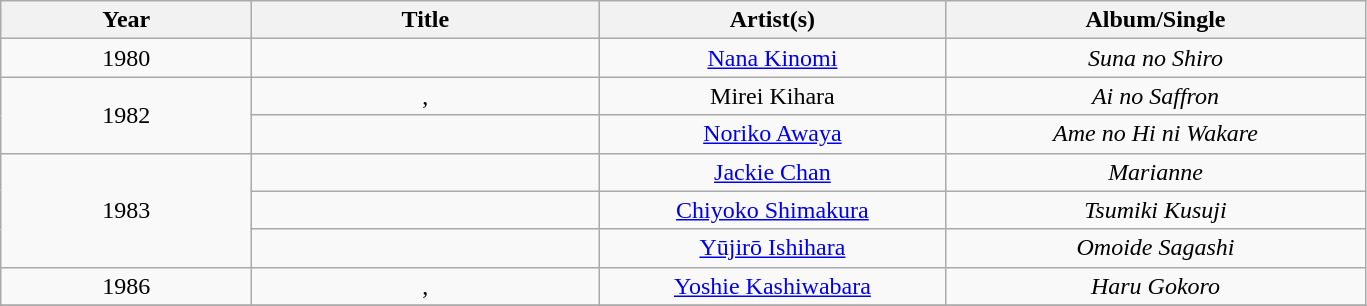<table class="wikitable plainrowheaders" style="text-align:center;">
<tr>
<th scope="col" style="width:10em;">Year</th>
<th scope="col" style="width:14em;">Title</th>
<th scope="col" style="width:14em;">Artist(s)</th>
<th scope="col" style="width:17em;">Album/Single</th>
</tr>
<tr>
<td rowspan="1">1980</td>
<td scope="row"></td>
<td rowspan="1"><a href='#'>Nana Kinomi</a></td>
<td><em>Suna no Shiro</em></td>
</tr>
<tr>
<td rowspan="2">1982</td>
<td scope="row">, </td>
<td rowspan="1">Mirei Kihara</td>
<td><em>Ai no Saffron</em></td>
</tr>
<tr>
<td scope="row"></td>
<td rowspan="1"><a href='#'>Noriko Awaya</a></td>
<td><em>Ame no Hi ni Wakare</em></td>
</tr>
<tr>
<td rowspan="3">1983</td>
<td scope="row"></td>
<td rowspan="1"><a href='#'>Jackie Chan</a></td>
<td><em>Marianne</em></td>
</tr>
<tr>
<td scope="row"></td>
<td rowspan="1"><a href='#'>Chiyoko Shimakura</a></td>
<td><em>Tsumiki Kusuji</em></td>
</tr>
<tr>
<td scope="row"></td>
<td rowspan="1"><a href='#'>Yūjirō Ishihara</a></td>
<td><em>Omoide Sagashi</em></td>
</tr>
<tr>
<td rowspan="1">1986</td>
<td scope="row">, </td>
<td rowspan="1"><a href='#'>Yoshie Kashiwabara</a></td>
<td><em>Haru Gokoro</em></td>
</tr>
<tr>
</tr>
</table>
